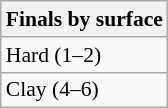<table class=wikitable style="font-size:90%">
<tr>
<th>Finals by surface</th>
</tr>
<tr>
<td>Hard (1–2)</td>
</tr>
<tr>
<td>Clay (4–6)</td>
</tr>
</table>
